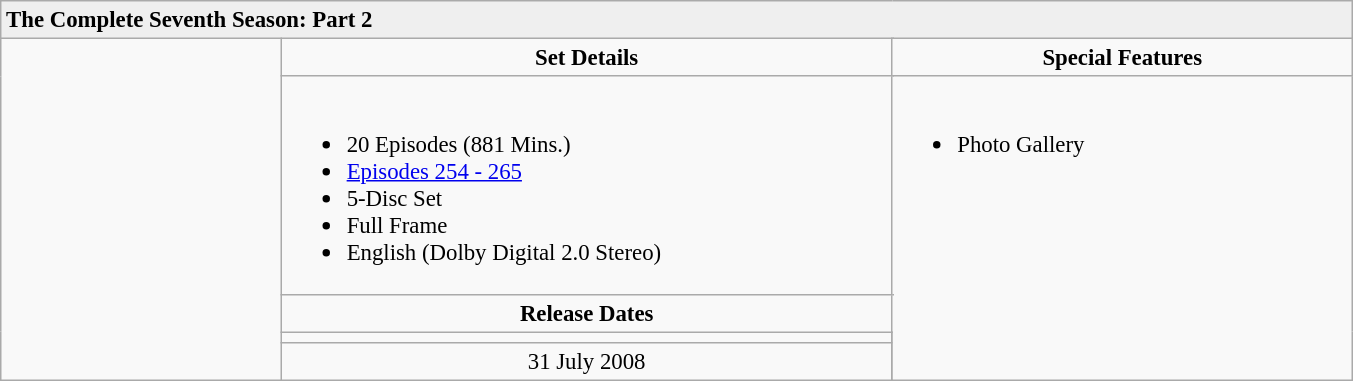<table class="wikitable" style="font-size: 95%;">
<tr style="background:#EFEFEF">
<td colspan="5"><strong>The Complete Seventh Season: Part 2</strong></td>
</tr>
<tr>
<td rowspan="5" align="center" width="180"></td>
<td align="center" width="350" colspan="3"><strong>Set Details</strong></td>
<td width="250" align="center"><strong>Special Features</strong></td>
</tr>
<tr valign="top">
<td colspan="3" align="left" width="400"><br><ul><li>20 Episodes (881 Mins.)</li><li><a href='#'>Episodes 254 - 265</a></li><li>5-Disc Set</li><li>Full Frame</li><li>English (Dolby Digital 2.0 Stereo)</li></ul></td>
<td rowspan="4" align="left" width="300"><br><ul><li>Photo Gallery</li></ul></td>
</tr>
<tr>
<td colspan="3" align="center"><strong>Release Dates</strong></td>
</tr>
<tr>
<td align="center"></td>
</tr>
<tr>
<td align="center">31 July 2008</td>
</tr>
</table>
